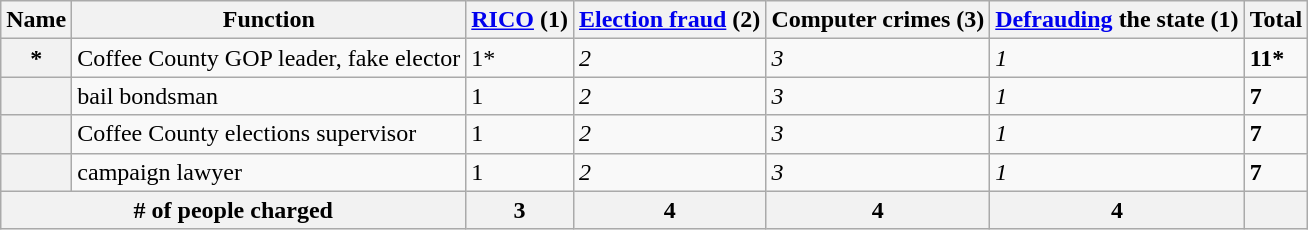<table class="wikitable sortable plainrowheaders mw-collapsible">
<tr>
<th scope="col">Name</th>
<th scope="col">Function</th>
<th scope="col"><a href='#'>RICO</a> (1)</th>
<th scope="col"><a href='#'>Election fraud</a> (2)</th>
<th scope="col">Computer crimes (3)</th>
<th scope="col"><a href='#'>Defrauding</a> the state (1)</th>
<th scope="col">Total</th>
</tr>
<tr>
<th scope="row">*</th>
<td>Coffee County GOP leader, fake elector</td>
<td>1*</td>
<td><em>2</em></td>
<td><em>3</em></td>
<td><em>1</em></td>
<td><strong>11*</strong></td>
</tr>
<tr>
<th scope="row"></th>
<td>bail bondsman</td>
<td>1</td>
<td><em>2</em></td>
<td><em>3</em></td>
<td><em>1</em></td>
<td><strong>7</strong></td>
</tr>
<tr>
<th scope="row"></th>
<td>Coffee County elections supervisor</td>
<td>1</td>
<td><em>2</em></td>
<td><em>3</em></td>
<td><em>1</em></td>
<td><strong>7</strong></td>
</tr>
<tr>
<th scope="row"></th>
<td>campaign lawyer</td>
<td>1</td>
<td><em>2</em></td>
<td><em>3</em></td>
<td><em>1</em></td>
<td><strong>7</strong></td>
</tr>
<tr>
<th colspan=2># of people charged</th>
<th>3</th>
<th>4</th>
<th>4</th>
<th>4</th>
<th></th>
</tr>
</table>
